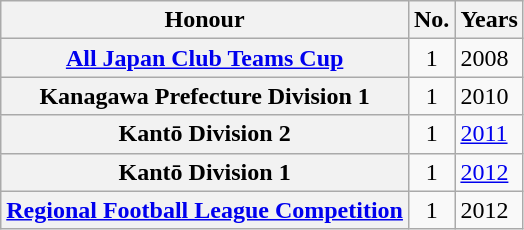<table class="wikitable plainrowheaders">
<tr>
<th scope=col>Honour</th>
<th scope=col>No.</th>
<th scope=col>Years</th>
</tr>
<tr>
<th scope=row><a href='#'>All Japan Club Teams Cup</a></th>
<td align="center">1</td>
<td>2008</td>
</tr>
<tr>
<th scope=row>Kanagawa Prefecture Division 1</th>
<td align="center">1</td>
<td>2010</td>
</tr>
<tr>
<th scope=row>Kantō Division 2</th>
<td align="center">1</td>
<td><a href='#'>2011</a></td>
</tr>
<tr>
<th scope=row>Kantō Division 1</th>
<td align="center">1</td>
<td><a href='#'>2012</a></td>
</tr>
<tr>
<th scope=row><a href='#'>Regional Football League Competition</a></th>
<td align="center">1</td>
<td>2012</td>
</tr>
</table>
